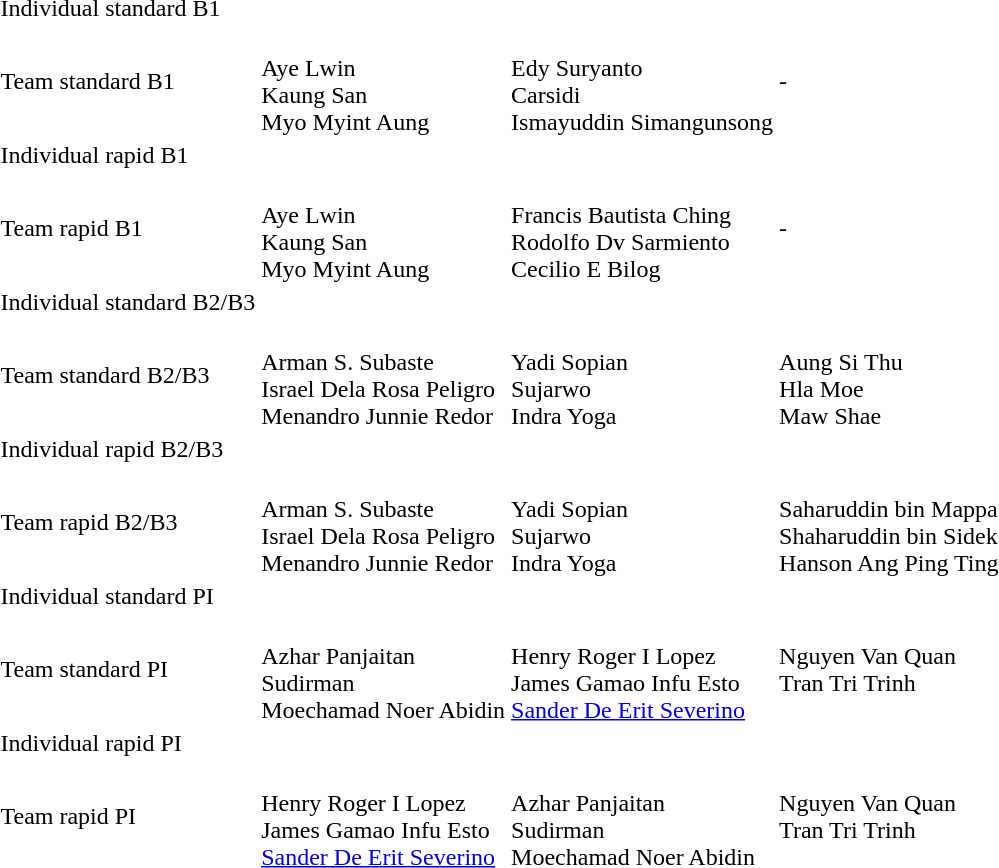<table>
<tr>
<td>Individual standard B1</td>
<td></td>
<td></td>
<td></td>
</tr>
<tr>
<td>Team standard B1</td>
<td><br>Aye Lwin<br>Kaung San<br>Myo Myint Aung</td>
<td><br>Edy Suryanto<br>Carsidi<br>Ismayuddin Simangunsong</td>
<td>-</td>
</tr>
<tr>
<td>Individual rapid B1</td>
<td></td>
<td></td>
<td></td>
</tr>
<tr>
<td>Team rapid B1</td>
<td><br>Aye Lwin<br>Kaung San<br>Myo Myint Aung</td>
<td><br>Francis Bautista Ching<br>Rodolfo Dv Sarmiento<br>Cecilio E Bilog</td>
<td>-</td>
</tr>
<tr>
<td>Individual standard B2/B3</td>
<td></td>
<td></td>
<td></td>
</tr>
<tr>
<td>Team standard B2/B3</td>
<td><br>Arman S. Subaste<br>Israel Dela Rosa Peligro<br>Menandro Junnie Redor</td>
<td><br>Yadi Sopian<br>Sujarwo<br>Indra Yoga</td>
<td><br>Aung Si Thu<br>Hla Moe<br>Maw Shae</td>
</tr>
<tr>
<td>Individual rapid B2/B3</td>
<td></td>
<td></td>
<td></td>
</tr>
<tr>
<td>Team rapid B2/B3</td>
<td><br>Arman S. Subaste<br>Israel Dela Rosa Peligro<br>Menandro Junnie Redor</td>
<td><br>Yadi Sopian<br>Sujarwo<br>Indra Yoga</td>
<td><br>Saharuddin bin Mappa<br>Shaharuddin bin Sidek<br>Hanson Ang Ping Ting</td>
</tr>
<tr>
<td>Individual standard PI</td>
<td></td>
<td></td>
<td></td>
</tr>
<tr>
<td>Team standard PI</td>
<td><br>Azhar Panjaitan<br>Sudirman<br>Moechamad Noer Abidin</td>
<td><br>Henry Roger I Lopez<br>James Gamao Infu Esto<br><a href='#'>Sander De Erit Severino</a></td>
<td valign=top><br>Nguyen Van Quan<br>Tran Tri Trinh</td>
</tr>
<tr>
<td>Individual rapid PI</td>
<td></td>
<td></td>
<td></td>
</tr>
<tr>
<td>Team rapid PI</td>
<td><br>Henry Roger I Lopez<br>James Gamao Infu Esto<br><a href='#'>Sander De Erit Severino</a></td>
<td><br>Azhar Panjaitan<br>Sudirman<br>Moechamad Noer Abidin</td>
<td valign=top><br>Nguyen Van Quan<br>Tran Tri Trinh</td>
</tr>
</table>
